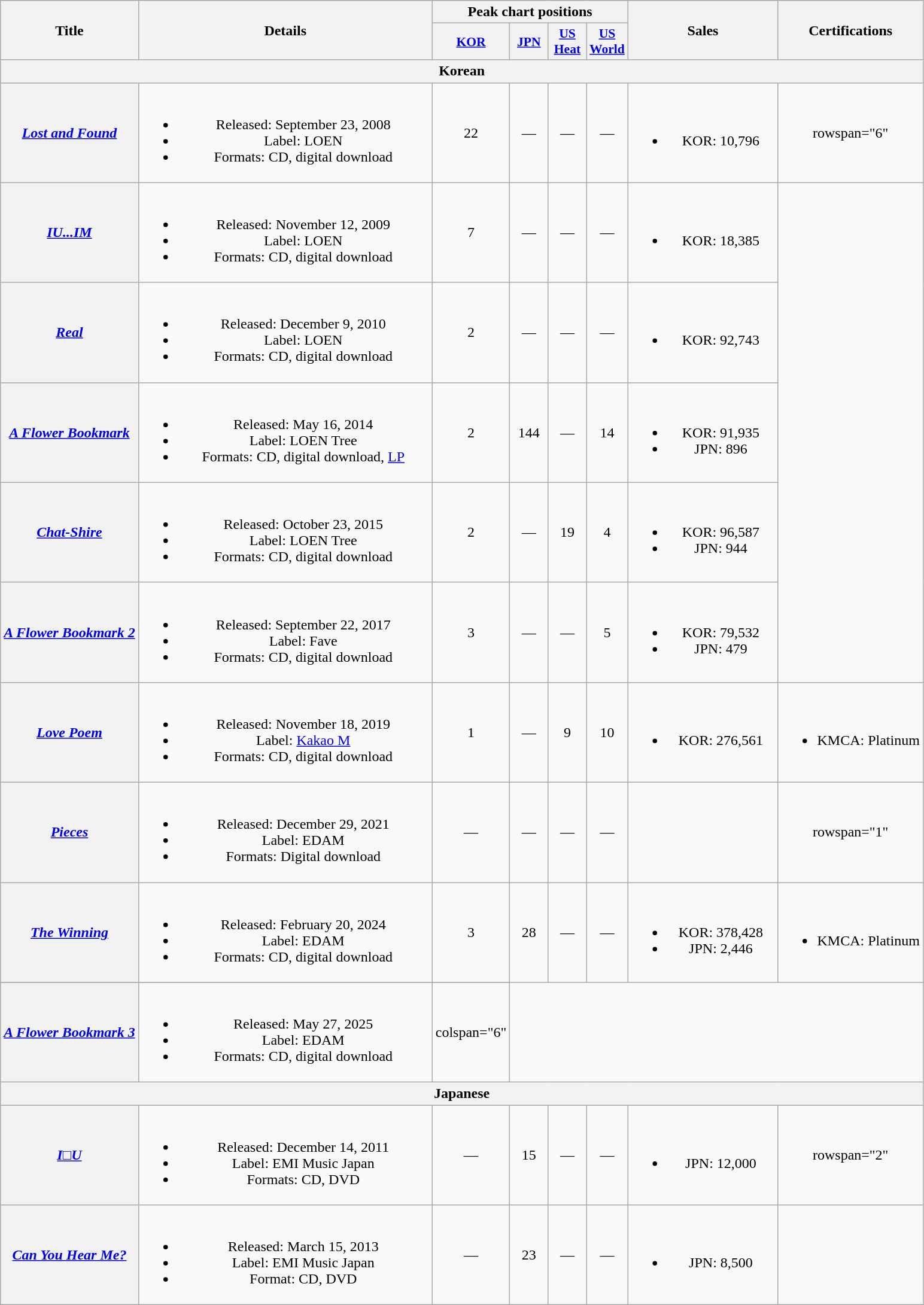<table class="wikitable plainrowheaders" style="text-align:center;">
<tr>
<th rowspan="2">Title</th>
<th rowspan="2" style="width:20em;">Details</th>
<th colspan="4">Peak chart positions</th>
<th rowspan="2" style="width:10em;">Sales</th>
<th rowspan="2">Certifications</th>
</tr>
<tr>
<th scope="col" style="width:2.5em;font-size:90%;"><a href='#'>KOR</a><br></th>
<th scope="col" style="width:2.5em;font-size:90%;"><a href='#'>JPN</a><br></th>
<th scope="col" style="width:2.5em;font-size:90%;"><a href='#'>US<br>Heat</a><br></th>
<th scope="col" style="width:2.5em;font-size:90%;"><a href='#'>US<br>World</a><br></th>
</tr>
<tr>
<th colspan="8">Korean</th>
</tr>
<tr>
<th scope="row"><em><a href='#'>Lost and Found</a></em></th>
<td><br><ul><li>Released: September 23, 2008</li><li>Label: LOEN</li><li>Formats: CD, digital download</li></ul></td>
<td>22</td>
<td>—</td>
<td>—</td>
<td>—</td>
<td><br><ul><li>KOR: 10,796</li></ul></td>
<td>rowspan="6" </td>
</tr>
<tr>
<th scope="row"><em><a href='#'>IU...IM</a></em></th>
<td><br><ul><li>Released: November 12, 2009</li><li>Label: LOEN</li><li>Formats: CD, digital download</li></ul></td>
<td>7</td>
<td>—</td>
<td>—</td>
<td>—</td>
<td><br><ul><li>KOR: 18,385</li></ul></td>
</tr>
<tr>
<th scope="row"><em><a href='#'>Real</a></em></th>
<td><br><ul><li>Released: December 9, 2010</li><li>Label: LOEN</li><li>Formats: CD, digital download</li></ul></td>
<td>2</td>
<td>—</td>
<td>—</td>
<td>—</td>
<td><br><ul><li>KOR: 92,743</li></ul></td>
</tr>
<tr>
<th scope="row"><em><a href='#'>A Flower Bookmark</a></em></th>
<td><br><ul><li>Released: May 16, 2014</li><li>Label: LOEN Tree</li><li>Formats: CD, digital download, <a href='#'>LP</a></li></ul></td>
<td>2</td>
<td>144</td>
<td>—</td>
<td>14</td>
<td><br><ul><li>KOR: 91,935</li><li>JPN: 896</li></ul></td>
</tr>
<tr>
<th scope="row"><em><a href='#'>Chat-Shire</a></em></th>
<td><br><ul><li>Released: October 23, 2015</li><li>Label: LOEN Tree</li><li>Formats: CD, digital download</li></ul></td>
<td>2</td>
<td>—</td>
<td>19</td>
<td>4</td>
<td><br><ul><li>KOR: 96,587</li><li>JPN: 944</li></ul></td>
</tr>
<tr>
<th scope="row"><em><a href='#'>A Flower Bookmark 2</a></em></th>
<td><br><ul><li>Released: September 22, 2017</li><li>Label: Fave</li><li>Formats: CD, digital download</li></ul></td>
<td>3</td>
<td>—</td>
<td>—</td>
<td>5</td>
<td><br><ul><li>KOR: 79,532</li><li>JPN: 479</li></ul></td>
</tr>
<tr>
<th scope="row"><em><a href='#'>Love Poem</a></em></th>
<td><br><ul><li>Released: November 18, 2019</li><li>Label: <a href='#'>Kakao M</a></li><li>Formats: CD, digital download</li></ul></td>
<td>1</td>
<td>—</td>
<td>9</td>
<td>10</td>
<td><br><ul><li>KOR: 276,561</li></ul></td>
<td><br><ul><li>KMCA: Platinum</li></ul></td>
</tr>
<tr>
<th scope="row"><em><a href='#'>Pieces</a></em></th>
<td><br><ul><li>Released: December 29, 2021</li><li>Label: EDAM</li><li>Formats: Digital download</li></ul></td>
<td>—</td>
<td>—</td>
<td>—</td>
<td>—</td>
<td></td>
<td>rowspan="1" </td>
</tr>
<tr>
<th scope="row"><em><a href='#'>The Winning</a></em></th>
<td><br><ul><li>Released: February 20, 2024</li><li>Label: EDAM</li><li>Formats: CD, digital download</li></ul></td>
<td>3</td>
<td>28</td>
<td>—</td>
<td>—</td>
<td><br><ul><li>KOR: 378,428</li><li>JPN: 2,446</li></ul></td>
<td><br><ul><li>KMCA: Platinum</li></ul></td>
</tr>
<tr>
</tr>
<tr>
<th scope="row"><em><a href='#'>A Flower Bookmark 3</a></em></th>
<td><br><ul><li>Released: May 27, 2025</li><li>Label: EDAM</li><li>Formats: CD, digital download</li></ul></td>
<td>colspan="6" </td>
</tr>
<tr>
<th colspan="8">Japanese</th>
</tr>
<tr>
<th scope="row"><em><a href='#'>I□U</a></em></th>
<td><br><ul><li>Released: December 14, 2011</li><li>Label: EMI Music Japan</li><li>Formats: CD, DVD</li></ul></td>
<td>—</td>
<td>15</td>
<td>—</td>
<td>—</td>
<td><br><ul><li>JPN: 12,000</li></ul></td>
<td>rowspan="2" </td>
</tr>
<tr>
<th scope="row"><em><a href='#'>Can You Hear Me?</a></em></th>
<td><br><ul><li>Released: March 15, 2013</li><li>Label: EMI Music Japan</li><li>Format: CD, DVD</li></ul></td>
<td>—</td>
<td>23</td>
<td>—</td>
<td>—</td>
<td><br><ul><li>JPN: 8,500</li></ul></td>
</tr>
</table>
